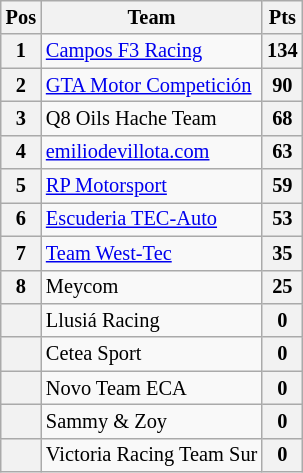<table class="wikitable" style="font-size: 85%">
<tr valign="top">
<th valign="middle">Pos</th>
<th valign="middle">Team</th>
<th valign="middle">Pts</th>
</tr>
<tr>
<th>1</th>
<td> <a href='#'>Campos F3 Racing</a></td>
<th>134</th>
</tr>
<tr>
<th>2</th>
<td> <a href='#'>GTA Motor Competición</a></td>
<th>90</th>
</tr>
<tr>
<th>3</th>
<td> Q8 Oils Hache Team</td>
<th>68</th>
</tr>
<tr>
<th>4</th>
<td> <a href='#'>emiliodevillota.com</a></td>
<th>63</th>
</tr>
<tr>
<th>5</th>
<td> <a href='#'>RP Motorsport</a></td>
<th>59</th>
</tr>
<tr>
<th>6</th>
<td> <a href='#'>Escuderia TEC-Auto</a></td>
<th>53</th>
</tr>
<tr>
<th>7</th>
<td> <a href='#'>Team West-Tec</a></td>
<th>35</th>
</tr>
<tr>
<th>8</th>
<td> Meycom</td>
<th>25</th>
</tr>
<tr>
<th></th>
<td> Llusiá Racing</td>
<th>0</th>
</tr>
<tr>
<th></th>
<td> Cetea Sport</td>
<th>0</th>
</tr>
<tr>
<th></th>
<td> Novo Team ECA</td>
<th>0</th>
</tr>
<tr>
<th></th>
<td> Sammy & Zoy</td>
<th>0</th>
</tr>
<tr>
<th></th>
<td nowrap> Victoria Racing Team Sur</td>
<th>0</th>
</tr>
</table>
